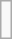<table class="wikitable">
<tr>
<td><br></td>
</tr>
</table>
